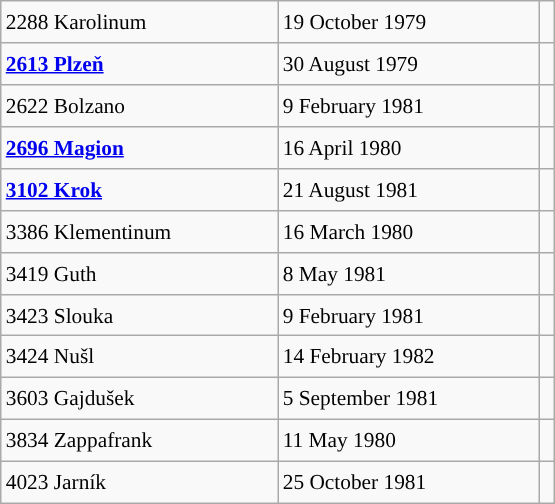<table class="wikitable" style="font-size: 89%; float: left; width: 26em; margin-right: 1em; height: 336px;">
<tr>
<td>2288 Karolinum</td>
<td>19 October 1979</td>
<td></td>
</tr>
<tr>
<td><strong><a href='#'>2613 Plzeň</a></strong></td>
<td>30 August 1979</td>
<td></td>
</tr>
<tr>
<td>2622 Bolzano</td>
<td>9 February 1981</td>
<td></td>
</tr>
<tr>
<td><strong><a href='#'>2696 Magion</a></strong></td>
<td>16 April 1980</td>
<td></td>
</tr>
<tr>
<td><strong><a href='#'>3102 Krok</a></strong></td>
<td>21 August 1981</td>
<td></td>
</tr>
<tr>
<td>3386 Klementinum</td>
<td>16 March 1980</td>
<td></td>
</tr>
<tr>
<td>3419 Guth</td>
<td>8 May 1981</td>
<td></td>
</tr>
<tr>
<td>3423 Slouka</td>
<td>9 February 1981</td>
<td></td>
</tr>
<tr>
<td>3424 Nušl</td>
<td>14 February 1982</td>
<td></td>
</tr>
<tr>
<td>3603 Gajdušek</td>
<td>5 September 1981</td>
<td></td>
</tr>
<tr>
<td>3834 Zappafrank</td>
<td>11 May 1980</td>
<td></td>
</tr>
<tr>
<td>4023 Jarník</td>
<td>25 October 1981</td>
<td></td>
</tr>
</table>
